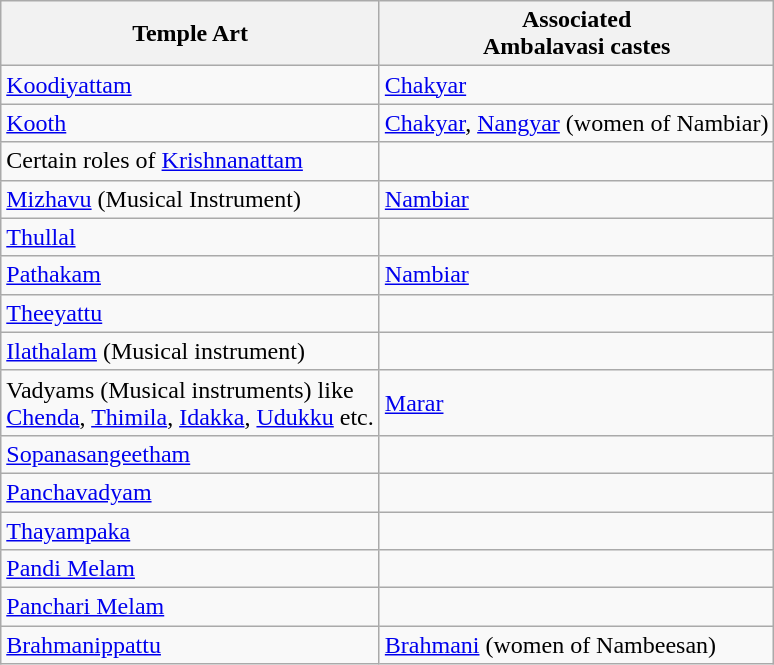<table class="wikitable">
<tr>
<th>Temple Art</th>
<th>Associated<br>Ambalavasi castes</th>
</tr>
<tr>
<td><a href='#'>Koodiyattam</a></td>
<td><a href='#'>Chakyar</a></td>
</tr>
<tr>
<td><a href='#'>Kooth</a></td>
<td><a href='#'>Chakyar</a>,  <a href='#'>Nangyar</a> (women of Nambiar)</td>
</tr>
<tr>
<td>Certain roles of <a href='#'>Krishnanattam</a></td>
<td></td>
</tr>
<tr>
<td><a href='#'>Mizhavu</a> (Musical Instrument)</td>
<td><a href='#'>Nambiar</a></td>
</tr>
<tr>
<td><a href='#'>Thullal</a></td>
<td></td>
</tr>
<tr>
<td><a href='#'>Pathakam</a></td>
<td><a href='#'>Nambiar</a></td>
</tr>
<tr>
<td><a href='#'>Theeyattu</a></td>
<td></td>
</tr>
<tr>
<td><a href='#'>Ilathalam</a> (Musical instrument)</td>
<td></td>
</tr>
<tr>
<td>Vadyams (Musical instruments) like <br><a href='#'>Chenda</a>, <a href='#'>Thimila</a>, <a href='#'>Idakka</a>, <a href='#'>Udukku</a> etc.</td>
<td><a href='#'>Marar</a></td>
</tr>
<tr>
<td><a href='#'>Sopanasangeetham</a></td>
<td></td>
</tr>
<tr>
<td><a href='#'>Panchavadyam</a></td>
<td></td>
</tr>
<tr>
<td><a href='#'>Thayampaka</a></td>
<td></td>
</tr>
<tr>
<td><a href='#'>Pandi Melam</a></td>
<td></td>
</tr>
<tr>
<td><a href='#'>Panchari Melam</a></td>
<td></td>
</tr>
<tr>
<td><a href='#'>Brahmanippattu</a></td>
<td><a href='#'>Brahmani</a> (women of Nambeesan)</td>
</tr>
</table>
